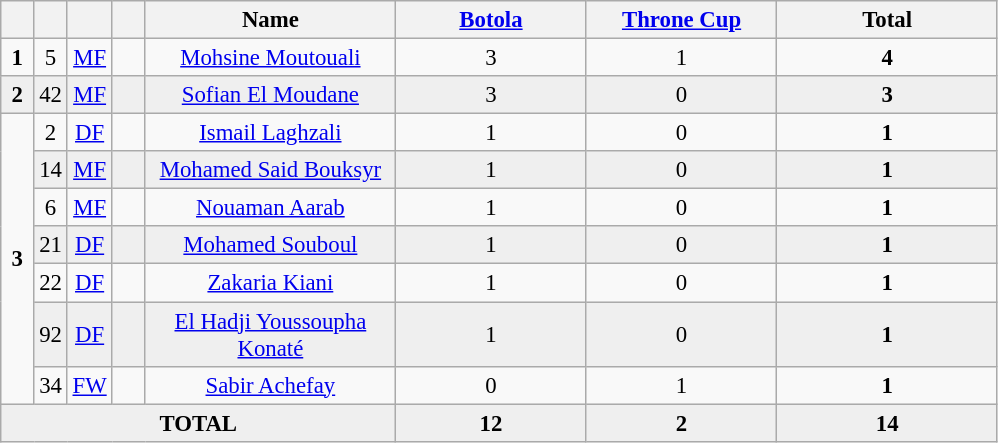<table class="wikitable sortable" style="font-size: 95%; text-align: center;">
<tr>
<th width=15></th>
<th width=15></th>
<th width=15></th>
<th width=15></th>
<th width=160>Name</th>
<th width=120><a href='#'>Botola</a></th>
<th width=120><a href='#'>Throne Cup</a></th>
<th width=140>Total</th>
</tr>
<tr>
<td><strong>1</strong></td>
<td>5</td>
<td><a href='#'>MF</a></td>
<td></td>
<td><a href='#'>Mohsine Moutouali</a></td>
<td>3 </td>
<td>1 </td>
<td><strong>4</strong> </td>
</tr>
<tr bgcolor="#EFEFEF">
<td><strong>2</strong></td>
<td>42</td>
<td><a href='#'>MF</a></td>
<td></td>
<td><a href='#'>Sofian El Moudane</a></td>
<td>3 </td>
<td>0 </td>
<td><strong>3</strong> </td>
</tr>
<tr>
<td rowspan=7><strong>3</strong></td>
<td>2</td>
<td><a href='#'>DF</a></td>
<td></td>
<td><a href='#'>Ismail Laghzali</a></td>
<td>1 </td>
<td>0 </td>
<td><strong>1</strong> </td>
</tr>
<tr bgcolor="#EFEFEF">
<td>14</td>
<td><a href='#'>MF</a></td>
<td></td>
<td><a href='#'>Mohamed Said Bouksyr</a></td>
<td>1 </td>
<td>0 </td>
<td><strong>1</strong> </td>
</tr>
<tr>
<td>6</td>
<td><a href='#'>MF</a></td>
<td></td>
<td><a href='#'>Nouaman Aarab</a></td>
<td>1 </td>
<td>0 </td>
<td><strong>1</strong> </td>
</tr>
<tr bgcolor="#EFEFEF">
<td>21</td>
<td><a href='#'>DF</a></td>
<td></td>
<td><a href='#'>Mohamed Souboul</a></td>
<td>1 </td>
<td>0 </td>
<td><strong>1</strong> </td>
</tr>
<tr>
<td>22</td>
<td><a href='#'>DF</a></td>
<td></td>
<td><a href='#'>Zakaria Kiani</a></td>
<td>1 </td>
<td>0 </td>
<td><strong>1</strong> </td>
</tr>
<tr bgcolor="#EFEFEF">
<td>92</td>
<td><a href='#'>DF</a></td>
<td></td>
<td><a href='#'>El Hadji Youssoupha Konaté</a></td>
<td>1 </td>
<td>0 </td>
<td><strong>1</strong> </td>
</tr>
<tr>
<td>34</td>
<td><a href='#'>FW</a></td>
<td></td>
<td><a href='#'>Sabir Achefay</a></td>
<td>0 </td>
<td>1 </td>
<td><strong>1</strong> </td>
</tr>
<tr bgcolor="#EFEFEF" >
<td colspan=5><strong>TOTAL</strong></td>
<td><strong>12</strong> </td>
<td><strong>2</strong> </td>
<td><strong>14</strong> </td>
</tr>
</table>
